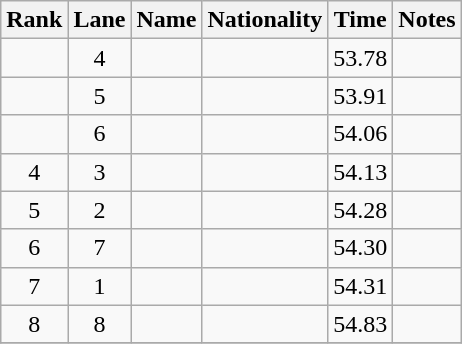<table class="wikitable sortable" style="text-align:center">
<tr>
<th>Rank</th>
<th>Lane</th>
<th>Name</th>
<th>Nationality</th>
<th>Time</th>
<th>Notes</th>
</tr>
<tr>
<td></td>
<td>4</td>
<td align=left></td>
<td align=left></td>
<td>53.78</td>
<td></td>
</tr>
<tr>
<td></td>
<td>5</td>
<td align=left></td>
<td align=left></td>
<td>53.91</td>
<td></td>
</tr>
<tr>
<td></td>
<td>6</td>
<td align=left></td>
<td align=left></td>
<td>54.06</td>
<td></td>
</tr>
<tr>
<td>4</td>
<td>3</td>
<td align=left></td>
<td align=left></td>
<td>54.13</td>
<td></td>
</tr>
<tr>
<td>5</td>
<td>2</td>
<td align=left></td>
<td align=left></td>
<td>54.28</td>
<td></td>
</tr>
<tr>
<td>6</td>
<td>7</td>
<td align=left></td>
<td align=left></td>
<td>54.30</td>
<td></td>
</tr>
<tr>
<td>7</td>
<td>1</td>
<td align=left></td>
<td align=left></td>
<td>54.31</td>
<td></td>
</tr>
<tr>
<td>8</td>
<td>8</td>
<td align=left></td>
<td align=left></td>
<td>54.83</td>
<td></td>
</tr>
<tr>
</tr>
</table>
